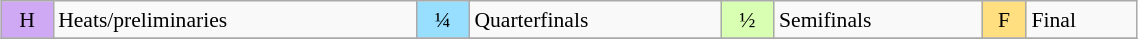<table class="wikitable" style="margin:0.5em auto; font-size:90%; line-height:1.25em;" width=60%;>
<tr>
<td style="background-color:#D0A9F5;text-align:center;">H</td>
<td>Heats/preliminaries</td>
<td style="background-color:#97DEFF;text-align:center;">¼</td>
<td>Quarterfinals</td>
<td style="background-color:#D9FFB2;text-align:center;">½</td>
<td>Semifinals</td>
<td style="background-color:#FFDF80;text-align:center;">F</td>
<td>Final</td>
</tr>
<tr>
</tr>
</table>
